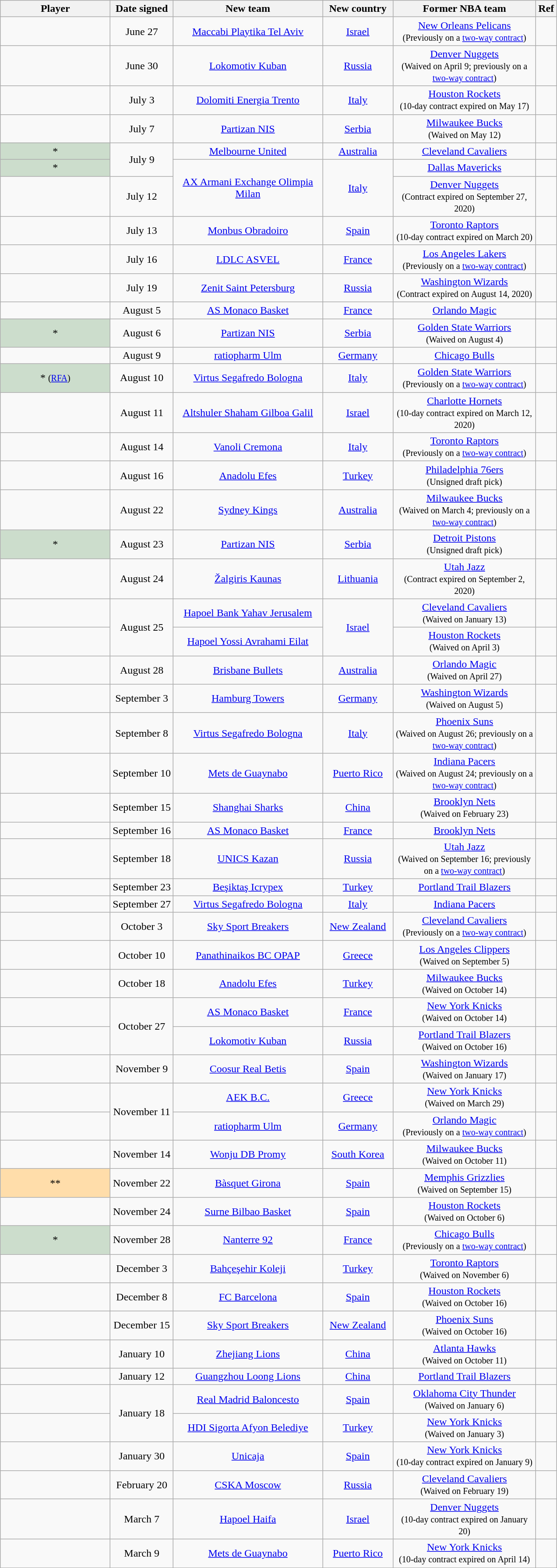<table class="sortable wikitable sticky-header sort-under col1left" style="text-align: center">
<tr>
<th style="width:160px">Player</th>
<th>Date signed</th>
<th style="width:220px">New team</th>
<th style="width:100px">New country</th>
<th style="width:210px">Former NBA team</th>
<th class="unsortable">Ref</th>
</tr>
<tr>
<td></td>
<td>June 27</td>
<td><a href='#'>Maccabi Playtika Tel Aviv</a></td>
<td><a href='#'>Israel</a></td>
<td><a href='#'>New Orleans Pelicans</a><br><small>(Previously on a <a href='#'>two-way contract</a>)</small></td>
<td></td>
</tr>
<tr>
<td></td>
<td>June 30</td>
<td><a href='#'>Lokomotiv Kuban</a></td>
<td><a href='#'>Russia</a></td>
<td><a href='#'>Denver Nuggets</a><br><small>(Waived on April 9; previously on a <a href='#'>two-way contract</a>)</small></td>
<td></td>
</tr>
<tr>
<td></td>
<td>July 3</td>
<td><a href='#'>Dolomiti Energia Trento</a></td>
<td><a href='#'>Italy</a></td>
<td><a href='#'>Houston Rockets</a><br><small>(10-day contract expired on May 17)</small></td>
<td></td>
</tr>
<tr>
<td></td>
<td>July 7</td>
<td><a href='#'>Partizan NIS</a></td>
<td><a href='#'>Serbia</a></td>
<td><a href='#'>Milwaukee Bucks</a><br><small>(Waived on May 12)</small></td>
<td></td>
</tr>
<tr>
<td style="width=20px; background:#cdc;">*</td>
<td rowspan=2 align="center">July 9</td>
<td><a href='#'>Melbourne United</a></td>
<td><a href='#'>Australia</a></td>
<td><a href='#'>Cleveland Cavaliers</a></td>
<td></td>
</tr>
<tr>
<td style="width=20px; background:#cdc;">*</td>
<td rowspan=2 align="center"><a href='#'>AX Armani Exchange Olimpia Milan</a></td>
<td rowspan=2 align="center"><a href='#'>Italy</a></td>
<td><a href='#'>Dallas Mavericks</a></td>
<td></td>
</tr>
<tr>
<td></td>
<td>July 12</td>
<td><a href='#'>Denver Nuggets</a><br><small>(Contract expired on September 27, 2020)</small></td>
<td></td>
</tr>
<tr>
<td></td>
<td>July 13</td>
<td><a href='#'>Monbus Obradoiro</a></td>
<td><a href='#'>Spain</a></td>
<td><a href='#'>Toronto Raptors</a><br><small>(10-day contract expired on March 20)</small></td>
<td></td>
</tr>
<tr>
<td></td>
<td>July 16</td>
<td><a href='#'>LDLC ASVEL</a></td>
<td><a href='#'>France</a></td>
<td><a href='#'>Los Angeles Lakers</a><br><small>(Previously on a <a href='#'>two-way contract</a>)</small></td>
<td></td>
</tr>
<tr>
<td></td>
<td>July 19</td>
<td><a href='#'>Zenit Saint Petersburg</a></td>
<td><a href='#'>Russia</a></td>
<td><a href='#'>Washington Wizards</a><br><small>(Contract expired on August 14, 2020)</small></td>
<td></td>
</tr>
<tr>
<td></td>
<td>August 5</td>
<td><a href='#'>AS Monaco Basket</a></td>
<td><a href='#'>France</a></td>
<td><a href='#'>Orlando Magic</a></td>
<td></td>
</tr>
<tr>
<td style="width=20px; background:#cdc;">*</td>
<td>August 6</td>
<td><a href='#'>Partizan NIS</a></td>
<td><a href='#'>Serbia</a></td>
<td><a href='#'>Golden State Warriors</a><br><small>(Waived on August 4)</small></td>
<td></td>
</tr>
<tr>
<td></td>
<td>August 9</td>
<td><a href='#'>ratiopharm Ulm</a></td>
<td><a href='#'>Germany</a></td>
<td><a href='#'>Chicago Bulls</a></td>
<td></td>
</tr>
<tr>
<td style="width=20px; background:#cdc;">* <small>(<a href='#'>RFA</a>)</small></td>
<td>August 10</td>
<td><a href='#'>Virtus Segafredo Bologna</a></td>
<td><a href='#'>Italy</a></td>
<td><a href='#'>Golden State Warriors</a><br><small>(Previously on a <a href='#'>two-way contract</a>)</small></td>
<td></td>
</tr>
<tr>
<td></td>
<td>August 11</td>
<td><a href='#'>Altshuler Shaham Gilboa Galil</a></td>
<td><a href='#'>Israel</a></td>
<td><a href='#'>Charlotte Hornets</a><br><small>(10-day contract expired on March 12, 2020)</small></td>
<td></td>
</tr>
<tr>
<td></td>
<td>August 14</td>
<td><a href='#'>Vanoli Cremona</a></td>
<td><a href='#'>Italy</a></td>
<td><a href='#'>Toronto Raptors</a><br><small>(Previously on a <a href='#'>two-way contract</a>)</small></td>
<td></td>
</tr>
<tr>
<td></td>
<td>August 16</td>
<td><a href='#'>Anadolu Efes</a></td>
<td><a href='#'>Turkey</a></td>
<td><a href='#'>Philadelphia 76ers</a><br><small>(Unsigned draft pick)</small></td>
<td></td>
</tr>
<tr>
<td></td>
<td>August 22</td>
<td><a href='#'>Sydney Kings</a></td>
<td><a href='#'>Australia</a></td>
<td><a href='#'>Milwaukee Bucks</a><br><small>(Waived on March 4; previously on a <a href='#'>two-way contract</a>)</small></td>
<td></td>
</tr>
<tr>
<td style="width=20px; background:#cdc;">*</td>
<td>August 23</td>
<td><a href='#'>Partizan NIS</a></td>
<td><a href='#'>Serbia</a></td>
<td><a href='#'>Detroit Pistons</a><br><small>(Unsigned draft pick)</small></td>
<td></td>
</tr>
<tr>
<td></td>
<td>August 24</td>
<td><a href='#'>Žalgiris Kaunas</a></td>
<td><a href='#'>Lithuania</a></td>
<td><a href='#'>Utah Jazz</a><br><small>(Contract expired on September 2, 2020)</small></td>
<td></td>
</tr>
<tr>
<td></td>
<td rowspan=2 align="center">August 25</td>
<td><a href='#'>Hapoel Bank Yahav Jerusalem</a></td>
<td rowspan=2 align="center"><a href='#'>Israel</a></td>
<td><a href='#'>Cleveland Cavaliers</a><br><small>(Waived on January 13)</small></td>
<td></td>
</tr>
<tr>
<td></td>
<td><a href='#'>Hapoel Yossi Avrahami Eilat</a></td>
<td><a href='#'>Houston Rockets</a><br><small>(Waived on April 3)</small></td>
<td></td>
</tr>
<tr>
<td></td>
<td>August 28</td>
<td><a href='#'>Brisbane Bullets</a></td>
<td><a href='#'>Australia</a></td>
<td><a href='#'>Orlando Magic</a><br><small>(Waived on April 27)</small></td>
<td></td>
</tr>
<tr>
<td></td>
<td>September 3</td>
<td><a href='#'>Hamburg Towers</a></td>
<td><a href='#'>Germany</a></td>
<td><a href='#'>Washington Wizards</a><br><small>(Waived on August 5)</small></td>
<td></td>
</tr>
<tr>
<td></td>
<td>September 8</td>
<td><a href='#'>Virtus Segafredo Bologna</a></td>
<td><a href='#'>Italy</a></td>
<td><a href='#'>Phoenix Suns</a><br><small>(Waived on August 26; previously on a <a href='#'>two-way contract</a>)</small></td>
<td></td>
</tr>
<tr>
<td></td>
<td>September 10</td>
<td><a href='#'>Mets de Guaynabo</a></td>
<td><a href='#'>Puerto Rico</a></td>
<td><a href='#'>Indiana Pacers</a><br><small>(Waived on August 24; previously on a <a href='#'>two-way contract</a>)</small></td>
<td></td>
</tr>
<tr>
<td></td>
<td>September 15</td>
<td><a href='#'>Shanghai Sharks</a></td>
<td><a href='#'>China</a></td>
<td><a href='#'>Brooklyn Nets</a><br><small>(Waived on February 23)</small></td>
<td></td>
</tr>
<tr>
<td></td>
<td>September 16</td>
<td><a href='#'>AS Monaco Basket</a></td>
<td><a href='#'>France</a></td>
<td><a href='#'>Brooklyn Nets</a></td>
<td></td>
</tr>
<tr>
<td></td>
<td>September 18</td>
<td><a href='#'>UNICS Kazan</a></td>
<td><a href='#'>Russia</a></td>
<td><a href='#'>Utah Jazz</a><br><small>(Waived on September 16; previously on a <a href='#'>two-way contract</a>)</small></td>
<td></td>
</tr>
<tr>
<td></td>
<td>September 23</td>
<td><a href='#'>Beşiktaş Icrypex</a></td>
<td><a href='#'>Turkey</a></td>
<td><a href='#'>Portland Trail Blazers</a></td>
<td></td>
</tr>
<tr>
<td></td>
<td>September 27</td>
<td><a href='#'>Virtus Segafredo Bologna</a></td>
<td><a href='#'>Italy</a></td>
<td><a href='#'>Indiana Pacers</a></td>
<td></td>
</tr>
<tr>
<td></td>
<td>October 3</td>
<td><a href='#'>Sky Sport Breakers</a></td>
<td><a href='#'>New Zealand</a></td>
<td><a href='#'>Cleveland Cavaliers</a><br><small>(Previously on a <a href='#'>two-way contract</a>)</small></td>
<td></td>
</tr>
<tr>
<td></td>
<td>October 10</td>
<td><a href='#'>Panathinaikos BC OPAP</a></td>
<td><a href='#'>Greece</a></td>
<td><a href='#'>Los Angeles Clippers</a><br><small>(Waived on September 5)</small></td>
<td></td>
</tr>
<tr>
<td></td>
<td>October 18</td>
<td><a href='#'>Anadolu Efes</a></td>
<td><a href='#'>Turkey</a></td>
<td><a href='#'>Milwaukee Bucks</a><br><small>(Waived on October 14)</small></td>
<td></td>
</tr>
<tr>
<td></td>
<td rowspan=2 align="center">October 27</td>
<td><a href='#'>AS Monaco Basket</a></td>
<td><a href='#'>France</a></td>
<td><a href='#'>New York Knicks</a><br><small>(Waived on October 14)</small></td>
<td></td>
</tr>
<tr>
<td></td>
<td><a href='#'>Lokomotiv Kuban</a></td>
<td><a href='#'>Russia</a></td>
<td><a href='#'>Portland Trail Blazers</a><br><small>(Waived on October 16)</small></td>
<td></td>
</tr>
<tr>
<td></td>
<td>November 9</td>
<td><a href='#'>Coosur Real Betis</a></td>
<td><a href='#'>Spain</a></td>
<td><a href='#'>Washington Wizards</a><br><small>(Waived on January 17)</small></td>
<td></td>
</tr>
<tr>
<td></td>
<td rowspan=2 align="center">November 11</td>
<td><a href='#'>AEK B.C.</a></td>
<td><a href='#'>Greece</a></td>
<td><a href='#'>New York Knicks</a><br><small>(Waived on March 29)</small></td>
<td></td>
</tr>
<tr>
<td></td>
<td><a href='#'>ratiopharm Ulm</a></td>
<td><a href='#'>Germany</a></td>
<td><a href='#'>Orlando Magic</a><br><small>(Previously on a <a href='#'>two-way contract</a>)</small></td>
<td></td>
</tr>
<tr>
<td></td>
<td>November 14</td>
<td><a href='#'>Wonju DB Promy</a></td>
<td><a href='#'>South Korea</a></td>
<td><a href='#'>Milwaukee Bucks</a><br><small>(Waived on October 11)</small></td>
<td></td>
</tr>
<tr>
<td style="width=20px; background:#fda;">**</td>
<td align="center">November 22</td>
<td><a href='#'>Bàsquet Girona</a></td>
<td><a href='#'>Spain</a></td>
<td><a href='#'>Memphis Grizzlies</a><br><small>(Waived on September 15)</small></td>
<td></td>
</tr>
<tr>
<td></td>
<td>November 24</td>
<td><a href='#'>Surne Bilbao Basket</a></td>
<td><a href='#'>Spain</a></td>
<td><a href='#'>Houston Rockets</a><br><small>(Waived on October 6)</small></td>
<td></td>
</tr>
<tr>
<td style="width=20px; background:#cdc;">*</td>
<td>November 28</td>
<td><a href='#'>Nanterre 92</a></td>
<td><a href='#'>France</a></td>
<td><a href='#'>Chicago Bulls</a><br><small>(Previously on a <a href='#'>two-way contract</a>)</small></td>
<td></td>
</tr>
<tr>
<td></td>
<td>December 3</td>
<td><a href='#'>Bahçeşehir Koleji</a></td>
<td><a href='#'>Turkey</a></td>
<td><a href='#'>Toronto Raptors</a><br><small>(Waived on November 6)</small></td>
<td></td>
</tr>
<tr>
<td></td>
<td>December 8</td>
<td><a href='#'>FC Barcelona</a></td>
<td><a href='#'>Spain</a></td>
<td><a href='#'>Houston Rockets</a><br><small>(Waived on October 16)</small></td>
<td></td>
</tr>
<tr>
<td></td>
<td>December 15</td>
<td><a href='#'>Sky Sport Breakers</a></td>
<td><a href='#'>New Zealand</a></td>
<td><a href='#'>Phoenix Suns</a><br><small>(Waived on October 16)</small></td>
<td></td>
</tr>
<tr>
<td></td>
<td>January 10</td>
<td><a href='#'>Zhejiang Lions</a></td>
<td><a href='#'>China</a></td>
<td><a href='#'>Atlanta Hawks</a><br><small>(Waived on October 11)</small></td>
<td></td>
</tr>
<tr>
<td></td>
<td>January 12</td>
<td><a href='#'>Guangzhou Loong Lions</a></td>
<td><a href='#'>China</a></td>
<td><a href='#'>Portland Trail Blazers</a></td>
<td></td>
</tr>
<tr>
<td></td>
<td rowspan=2 align="center">January 18</td>
<td><a href='#'>Real Madrid Baloncesto</a></td>
<td><a href='#'>Spain</a></td>
<td><a href='#'>Oklahoma City Thunder</a><br><small>(Waived on January 6)</small></td>
<td></td>
</tr>
<tr>
<td></td>
<td><a href='#'>HDI Sigorta Afyon Belediye</a></td>
<td><a href='#'>Turkey</a></td>
<td><a href='#'>New York Knicks</a><br><small>(Waived on January 3)</small></td>
<td></td>
</tr>
<tr>
<td></td>
<td>January 30</td>
<td><a href='#'>Unicaja</a></td>
<td><a href='#'>Spain</a></td>
<td><a href='#'>New York Knicks</a><br><small>(10-day contract expired on January 9)</small></td>
<td></td>
</tr>
<tr>
<td></td>
<td>February 20</td>
<td><a href='#'>CSKA Moscow</a></td>
<td><a href='#'>Russia</a></td>
<td><a href='#'>Cleveland Cavaliers</a><br><small>(Waived on February 19)</small></td>
<td></td>
</tr>
<tr>
<td></td>
<td>March 7</td>
<td><a href='#'>Hapoel Haifa</a></td>
<td><a href='#'>Israel</a></td>
<td><a href='#'>Denver Nuggets</a><br><small>(10-day contract expired on January 20)</small></td>
<td></td>
</tr>
<tr>
<td></td>
<td>March 9</td>
<td><a href='#'>Mets de Guaynabo</a></td>
<td><a href='#'>Puerto Rico</a></td>
<td><a href='#'>New York Knicks</a><br><small>(10-day contract expired on April 14)</small></td>
<td></td>
</tr>
</table>
